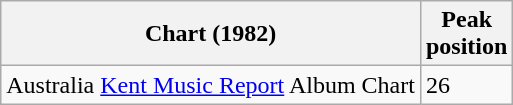<table class="wikitable">
<tr>
<th>Chart (1982)</th>
<th>Peak<br>position</th>
</tr>
<tr>
<td>Australia <a href='#'>Kent Music Report</a> Album Chart</td>
<td align="centre">26</td>
</tr>
</table>
